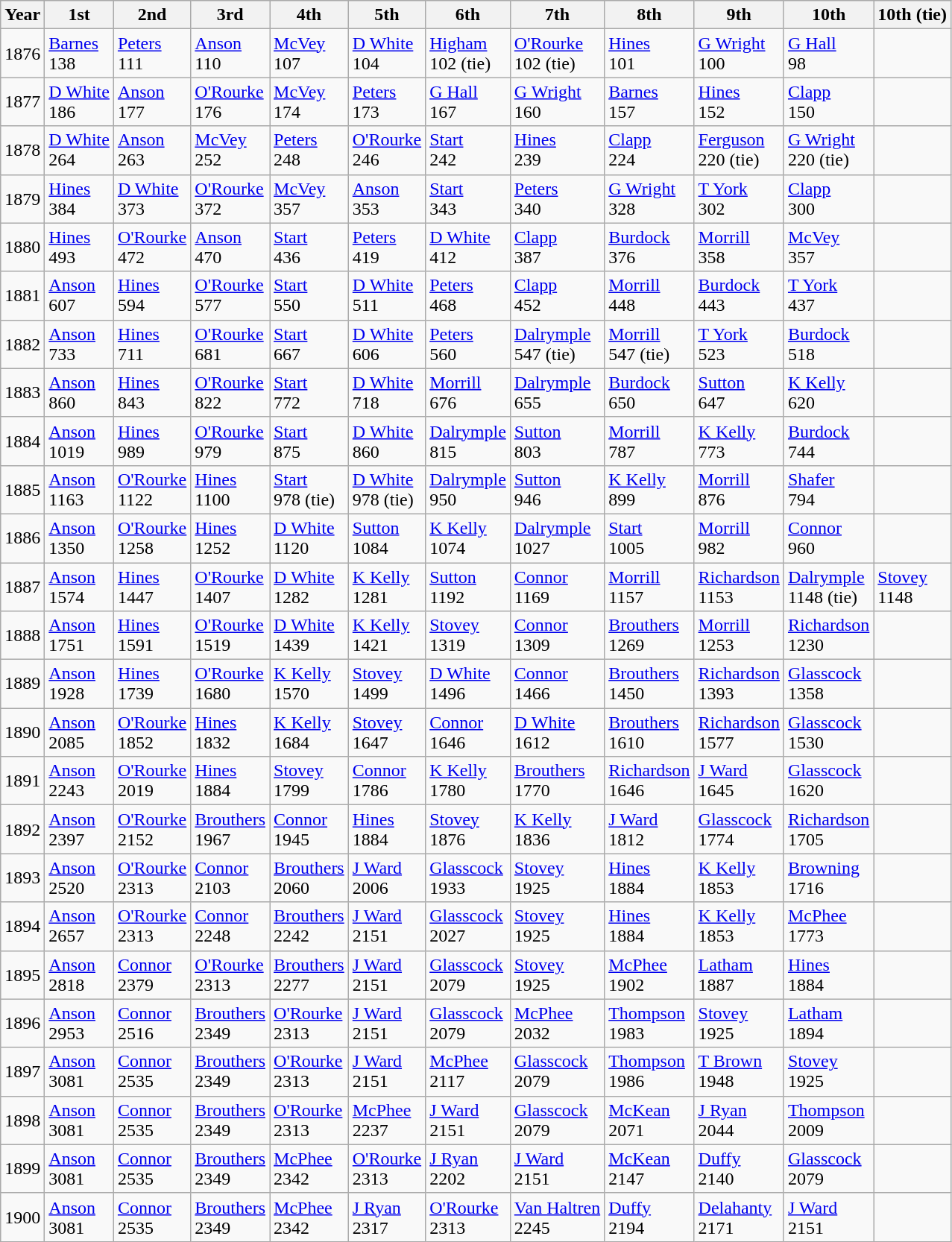<table class=wikitable>
<tr>
<th>Year</th>
<th>1st</th>
<th>2nd</th>
<th>3rd</th>
<th>4th</th>
<th>5th</th>
<th>6th</th>
<th>7th</th>
<th>8th</th>
<th>9th</th>
<th>10th</th>
<th>10th (tie)</th>
</tr>
<tr>
<td>1876</td>
<td><a href='#'>Barnes</a><br>138</td>
<td><a href='#'>Peters</a><br>111</td>
<td><a href='#'>Anson</a><br>110</td>
<td><a href='#'>McVey</a><br>107</td>
<td><a href='#'>D White</a><br>104</td>
<td><a href='#'>Higham</a><br>102 (tie)</td>
<td><a href='#'>O'Rourke</a><br>102 (tie)</td>
<td><a href='#'>Hines</a><br>101</td>
<td><a href='#'>G Wright</a><br>100</td>
<td><a href='#'>G Hall</a><br>98</td>
<td></td>
</tr>
<tr>
<td>1877</td>
<td><a href='#'>D White</a><br>186</td>
<td><a href='#'>Anson</a><br>177</td>
<td><a href='#'>O'Rourke</a><br>176</td>
<td><a href='#'>McVey</a><br>174</td>
<td><a href='#'>Peters</a><br>173</td>
<td><a href='#'>G Hall</a><br>167</td>
<td><a href='#'>G Wright</a><br>160</td>
<td><a href='#'>Barnes</a><br>157</td>
<td><a href='#'>Hines</a><br>152</td>
<td><a href='#'>Clapp</a><br>150</td>
<td></td>
</tr>
<tr>
<td>1878</td>
<td><a href='#'>D White</a><br>264</td>
<td><a href='#'>Anson</a><br>263</td>
<td><a href='#'>McVey</a><br>252</td>
<td><a href='#'>Peters</a><br>248</td>
<td><a href='#'>O'Rourke</a><br>246</td>
<td><a href='#'>Start</a><br>242</td>
<td><a href='#'>Hines</a><br>239</td>
<td><a href='#'>Clapp</a><br>224</td>
<td><a href='#'>Ferguson</a><br>220 (tie)</td>
<td><a href='#'>G Wright</a><br>220 (tie)</td>
<td></td>
</tr>
<tr>
<td>1879</td>
<td><a href='#'>Hines</a><br>384</td>
<td><a href='#'>D White</a><br>373</td>
<td><a href='#'>O'Rourke</a><br>372</td>
<td><a href='#'>McVey</a><br>357</td>
<td><a href='#'>Anson</a><br>353</td>
<td><a href='#'>Start</a><br>343</td>
<td><a href='#'>Peters</a><br>340</td>
<td><a href='#'>G Wright</a><br>328</td>
<td><a href='#'>T York</a><br>302</td>
<td><a href='#'>Clapp</a><br>300</td>
<td></td>
</tr>
<tr>
<td>1880</td>
<td><a href='#'>Hines</a><br>493</td>
<td><a href='#'>O'Rourke</a><br>472</td>
<td><a href='#'>Anson</a><br>470</td>
<td><a href='#'>Start</a><br>436</td>
<td><a href='#'>Peters</a><br>419</td>
<td><a href='#'>D White</a><br>412</td>
<td><a href='#'>Clapp</a><br>387</td>
<td><a href='#'>Burdock</a><br>376</td>
<td><a href='#'>Morrill</a><br>358</td>
<td><a href='#'>McVey</a><br>357</td>
<td></td>
</tr>
<tr>
<td>1881</td>
<td><a href='#'>Anson</a><br>607</td>
<td><a href='#'>Hines</a><br>594</td>
<td><a href='#'>O'Rourke</a><br>577</td>
<td><a href='#'>Start</a><br>550</td>
<td><a href='#'>D White</a><br>511</td>
<td><a href='#'>Peters</a><br>468</td>
<td><a href='#'>Clapp</a><br>452</td>
<td><a href='#'>Morrill</a><br>448</td>
<td><a href='#'>Burdock</a><br>443</td>
<td><a href='#'>T York</a><br>437</td>
<td></td>
</tr>
<tr>
<td>1882</td>
<td><a href='#'>Anson</a><br>733</td>
<td><a href='#'>Hines</a><br>711</td>
<td><a href='#'>O'Rourke</a><br>681</td>
<td><a href='#'>Start</a><br>667</td>
<td><a href='#'>D White</a><br>606</td>
<td><a href='#'>Peters</a><br>560</td>
<td><a href='#'>Dalrymple</a><br>547 (tie)</td>
<td><a href='#'>Morrill</a><br>547 (tie)</td>
<td><a href='#'>T York</a><br>523</td>
<td><a href='#'>Burdock</a><br>518</td>
<td></td>
</tr>
<tr>
<td>1883</td>
<td><a href='#'>Anson</a><br>860</td>
<td><a href='#'>Hines</a><br>843</td>
<td><a href='#'>O'Rourke</a><br>822</td>
<td><a href='#'>Start</a><br>772</td>
<td><a href='#'>D White</a><br>718</td>
<td><a href='#'>Morrill</a><br>676</td>
<td><a href='#'>Dalrymple</a><br>655</td>
<td><a href='#'>Burdock</a><br>650</td>
<td><a href='#'>Sutton</a><br>647</td>
<td><a href='#'>K Kelly</a><br>620</td>
<td></td>
</tr>
<tr>
<td>1884</td>
<td><a href='#'>Anson</a><br>1019</td>
<td><a href='#'>Hines</a><br>989</td>
<td><a href='#'>O'Rourke</a><br>979</td>
<td><a href='#'>Start</a><br>875</td>
<td><a href='#'>D White</a><br>860</td>
<td><a href='#'>Dalrymple</a><br>815</td>
<td><a href='#'>Sutton</a><br>803</td>
<td><a href='#'>Morrill</a><br>787</td>
<td><a href='#'>K Kelly</a><br>773</td>
<td><a href='#'>Burdock</a><br>744</td>
<td></td>
</tr>
<tr>
<td>1885</td>
<td><a href='#'>Anson</a><br>1163</td>
<td><a href='#'>O'Rourke</a><br>1122</td>
<td><a href='#'>Hines</a><br>1100</td>
<td><a href='#'>Start</a><br>978 (tie)</td>
<td><a href='#'>D White</a><br>978 (tie)</td>
<td><a href='#'>Dalrymple</a><br>950</td>
<td><a href='#'>Sutton</a><br>946</td>
<td><a href='#'>K Kelly</a><br>899</td>
<td><a href='#'>Morrill</a><br>876</td>
<td><a href='#'>Shafer</a><br>794</td>
<td></td>
</tr>
<tr>
<td>1886</td>
<td><a href='#'>Anson</a><br>1350</td>
<td><a href='#'>O'Rourke</a><br>1258</td>
<td><a href='#'>Hines</a><br>1252</td>
<td><a href='#'>D White</a><br>1120</td>
<td><a href='#'>Sutton</a><br>1084</td>
<td><a href='#'>K Kelly</a><br>1074</td>
<td><a href='#'>Dalrymple</a><br>1027</td>
<td><a href='#'>Start</a><br>1005</td>
<td><a href='#'>Morrill</a><br>982</td>
<td><a href='#'>Connor</a><br>960</td>
<td></td>
</tr>
<tr>
<td>1887</td>
<td><a href='#'>Anson</a><br>1574</td>
<td><a href='#'>Hines</a><br>1447</td>
<td><a href='#'>O'Rourke</a><br>1407</td>
<td><a href='#'>D White</a><br>1282</td>
<td><a href='#'>K Kelly</a><br>1281</td>
<td><a href='#'>Sutton</a><br>1192</td>
<td><a href='#'>Connor</a><br>1169</td>
<td><a href='#'>Morrill</a><br>1157</td>
<td><a href='#'>Richardson</a><br>1153</td>
<td><a href='#'>Dalrymple</a><br>1148 (tie)</td>
<td><a href='#'>Stovey</a><br>1148</td>
</tr>
<tr>
<td>1888</td>
<td><a href='#'>Anson</a><br>1751</td>
<td><a href='#'>Hines</a><br>1591</td>
<td><a href='#'>O'Rourke</a><br>1519</td>
<td><a href='#'>D White</a><br>1439</td>
<td><a href='#'>K Kelly</a><br>1421</td>
<td><a href='#'>Stovey</a><br>1319</td>
<td><a href='#'>Connor</a><br>1309</td>
<td><a href='#'>Brouthers</a><br>1269</td>
<td><a href='#'>Morrill</a><br>1253</td>
<td><a href='#'>Richardson</a><br>1230</td>
<td></td>
</tr>
<tr>
<td>1889</td>
<td><a href='#'>Anson</a><br>1928</td>
<td><a href='#'>Hines</a><br>1739</td>
<td><a href='#'>O'Rourke</a><br>1680</td>
<td><a href='#'>K Kelly</a><br>1570</td>
<td><a href='#'>Stovey</a><br>1499</td>
<td><a href='#'>D White</a><br>1496</td>
<td><a href='#'>Connor</a><br>1466</td>
<td><a href='#'>Brouthers</a><br>1450</td>
<td><a href='#'>Richardson</a><br>1393</td>
<td><a href='#'>Glasscock</a><br>1358</td>
<td></td>
</tr>
<tr>
<td>1890</td>
<td><a href='#'>Anson</a><br>2085</td>
<td><a href='#'>O'Rourke</a><br>1852</td>
<td><a href='#'>Hines</a><br>1832</td>
<td><a href='#'>K Kelly</a><br>1684</td>
<td><a href='#'>Stovey</a><br>1647</td>
<td><a href='#'>Connor</a><br>1646</td>
<td><a href='#'>D White</a><br>1612</td>
<td><a href='#'>Brouthers</a><br>1610</td>
<td><a href='#'>Richardson</a><br>1577</td>
<td><a href='#'>Glasscock</a><br>1530</td>
<td></td>
</tr>
<tr>
<td>1891</td>
<td><a href='#'>Anson</a><br>2243</td>
<td><a href='#'>O'Rourke</a><br>2019</td>
<td><a href='#'>Hines</a><br>1884</td>
<td><a href='#'>Stovey</a><br>1799</td>
<td><a href='#'>Connor</a><br>1786</td>
<td><a href='#'>K Kelly</a><br>1780</td>
<td><a href='#'>Brouthers</a><br>1770</td>
<td><a href='#'>Richardson</a><br>1646</td>
<td><a href='#'>J Ward</a><br>1645</td>
<td><a href='#'>Glasscock</a><br>1620</td>
<td></td>
</tr>
<tr>
<td>1892</td>
<td><a href='#'>Anson</a><br>2397</td>
<td><a href='#'>O'Rourke</a><br>2152</td>
<td><a href='#'>Brouthers</a><br>1967</td>
<td><a href='#'>Connor</a><br>1945</td>
<td><a href='#'>Hines</a><br>1884</td>
<td><a href='#'>Stovey</a><br>1876</td>
<td><a href='#'>K Kelly</a><br>1836</td>
<td><a href='#'>J Ward</a><br>1812</td>
<td><a href='#'>Glasscock</a><br>1774</td>
<td><a href='#'>Richardson</a><br>1705</td>
<td></td>
</tr>
<tr>
<td>1893</td>
<td><a href='#'>Anson</a><br>2520</td>
<td><a href='#'>O'Rourke</a><br>2313</td>
<td><a href='#'>Connor</a><br>2103</td>
<td><a href='#'>Brouthers</a><br>2060</td>
<td><a href='#'>J Ward</a><br>2006</td>
<td><a href='#'>Glasscock</a><br>1933</td>
<td><a href='#'>Stovey</a><br>1925</td>
<td><a href='#'>Hines</a><br>1884</td>
<td><a href='#'>K Kelly</a><br>1853</td>
<td><a href='#'>Browning</a><br>1716</td>
<td></td>
</tr>
<tr>
<td>1894</td>
<td><a href='#'>Anson</a><br>2657</td>
<td><a href='#'>O'Rourke</a><br>2313</td>
<td><a href='#'>Connor</a><br>2248</td>
<td><a href='#'>Brouthers</a><br>2242</td>
<td><a href='#'>J Ward</a><br>2151</td>
<td><a href='#'>Glasscock</a><br>2027</td>
<td><a href='#'>Stovey</a><br>1925</td>
<td><a href='#'>Hines</a><br>1884</td>
<td><a href='#'>K Kelly</a><br>1853</td>
<td><a href='#'>McPhee</a><br>1773</td>
<td></td>
</tr>
<tr>
<td>1895</td>
<td><a href='#'>Anson</a><br>2818</td>
<td><a href='#'>Connor</a><br>2379</td>
<td><a href='#'>O'Rourke</a><br>2313</td>
<td><a href='#'>Brouthers</a><br>2277</td>
<td><a href='#'>J Ward</a><br>2151</td>
<td><a href='#'>Glasscock</a><br>2079</td>
<td><a href='#'>Stovey</a><br>1925</td>
<td><a href='#'>McPhee</a><br>1902</td>
<td><a href='#'>Latham</a><br>1887</td>
<td><a href='#'>Hines</a><br>1884</td>
<td></td>
</tr>
<tr>
<td>1896</td>
<td><a href='#'>Anson</a><br>2953</td>
<td><a href='#'>Connor</a><br>2516</td>
<td><a href='#'>Brouthers</a><br>2349</td>
<td><a href='#'>O'Rourke</a><br>2313</td>
<td><a href='#'>J Ward</a><br>2151</td>
<td><a href='#'>Glasscock</a><br>2079</td>
<td><a href='#'>McPhee</a><br>2032</td>
<td><a href='#'>Thompson</a><br>1983</td>
<td><a href='#'>Stovey</a><br>1925</td>
<td><a href='#'>Latham</a><br>1894</td>
<td></td>
</tr>
<tr>
<td>1897</td>
<td><a href='#'>Anson</a><br>3081</td>
<td><a href='#'>Connor</a><br>2535</td>
<td><a href='#'>Brouthers</a><br>2349</td>
<td><a href='#'>O'Rourke</a><br>2313</td>
<td><a href='#'>J Ward</a><br>2151</td>
<td><a href='#'>McPhee</a><br>2117</td>
<td><a href='#'>Glasscock</a><br>2079</td>
<td><a href='#'>Thompson</a><br>1986</td>
<td><a href='#'>T Brown</a><br>1948</td>
<td><a href='#'>Stovey</a><br>1925</td>
<td></td>
</tr>
<tr>
<td>1898</td>
<td><a href='#'>Anson</a><br>3081</td>
<td><a href='#'>Connor</a><br>2535</td>
<td><a href='#'>Brouthers</a><br>2349</td>
<td><a href='#'>O'Rourke</a><br>2313</td>
<td><a href='#'>McPhee</a><br>2237</td>
<td><a href='#'>J Ward</a><br>2151</td>
<td><a href='#'>Glasscock</a><br>2079</td>
<td><a href='#'>McKean</a><br>2071</td>
<td><a href='#'>J Ryan</a><br>2044</td>
<td><a href='#'>Thompson</a><br>2009</td>
<td></td>
</tr>
<tr>
<td>1899</td>
<td><a href='#'>Anson</a><br>3081</td>
<td><a href='#'>Connor</a><br>2535</td>
<td><a href='#'>Brouthers</a><br>2349</td>
<td><a href='#'>McPhee</a><br>2342</td>
<td><a href='#'>O'Rourke</a><br>2313</td>
<td><a href='#'>J Ryan</a><br>2202</td>
<td><a href='#'>J Ward</a><br>2151</td>
<td><a href='#'>McKean</a><br>2147</td>
<td><a href='#'>Duffy</a><br>2140</td>
<td><a href='#'>Glasscock</a><br>2079</td>
<td></td>
</tr>
<tr>
<td>1900</td>
<td><a href='#'>Anson</a><br>3081</td>
<td><a href='#'>Connor</a><br>2535</td>
<td><a href='#'>Brouthers</a><br>2349</td>
<td><a href='#'>McPhee</a><br>2342</td>
<td><a href='#'>J Ryan</a><br>2317</td>
<td><a href='#'>O'Rourke</a><br>2313</td>
<td><a href='#'>Van Haltren</a><br>2245</td>
<td><a href='#'>Duffy</a><br>2194</td>
<td><a href='#'>Delahanty</a><br>2171</td>
<td><a href='#'>J Ward</a><br>2151</td>
<td></td>
</tr>
</table>
